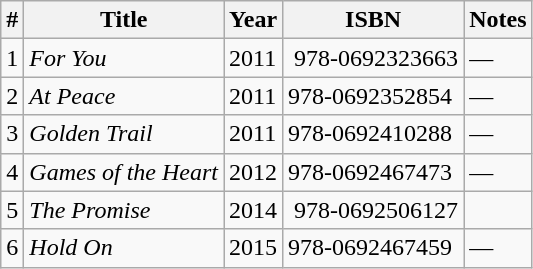<table class="wikitable">
<tr>
<th>#</th>
<th>Title</th>
<th>Year</th>
<th>ISBN</th>
<th>Notes</th>
</tr>
<tr>
<td>1</td>
<td><em>For You</em></td>
<td>2011</td>
<td> 978-0692323663</td>
<td>—</td>
</tr>
<tr>
<td>2</td>
<td><em>At Peace</em></td>
<td>2011</td>
<td>978-0692352854</td>
<td>—</td>
</tr>
<tr>
<td>3</td>
<td><em>Golden Trail</em></td>
<td>2011</td>
<td>978-0692410288</td>
<td>—</td>
</tr>
<tr>
<td>4</td>
<td><em>Games of the Heart</em></td>
<td>2012</td>
<td>978-0692467473</td>
<td>—</td>
</tr>
<tr>
<td>5</td>
<td><em>The Promise</em></td>
<td>2014</td>
<td> 978-0692506127</td>
<td></td>
</tr>
<tr>
<td>6</td>
<td><em>Hold On</em></td>
<td>2015</td>
<td>978-0692467459</td>
<td>—</td>
</tr>
</table>
